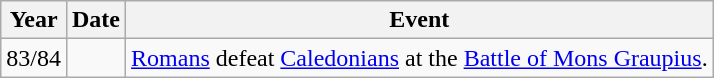<table class="wikitable">
<tr>
<th style="width:6en;align:right">Year</th>
<th style="width:15en">Date</th>
<th>Event</th>
</tr>
<tr>
<td>83/84</td>
<td></td>
<td><a href='#'>Romans</a> defeat <a href='#'>Caledonians</a> at the <a href='#'>Battle of Mons Graupius</a>.</td>
</tr>
</table>
